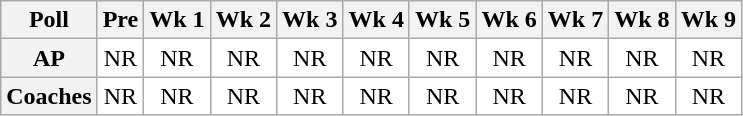<table class="wikitable" style="white-space:nowrap;">
<tr>
<th>Poll</th>
<th>Pre</th>
<th>Wk 1</th>
<th>Wk 2</th>
<th>Wk 3</th>
<th>Wk 4</th>
<th>Wk 5</th>
<th>Wk 6</th>
<th>Wk 7</th>
<th>Wk 8</th>
<th>Wk 9</th>
</tr>
<tr style="text-align:center;">
<th>AP</th>
<td style="background:#FFF;">NR</td>
<td style="background:#FFF;">NR</td>
<td style="background:#FFF;">NR</td>
<td style="background:#FFF;">NR</td>
<td style="background:#FFF;">NR</td>
<td style="background:#FFF;">NR</td>
<td style="background:#FFF;">NR</td>
<td style="background:#FFF;">NR</td>
<td style="background:#FFF;">NR</td>
<td style="background:#FFF;">NR</td>
</tr>
<tr style="text-align:center;">
<th>Coaches</th>
<td style="background:#FFF;">NR</td>
<td style="background:#FFF;">NR</td>
<td style="background:#FFF;">NR</td>
<td style="background:#FFF;">NR</td>
<td style="background:#FFF;">NR</td>
<td style="background:#FFF;">NR</td>
<td style="background:#FFF;">NR</td>
<td style="background:#FFF;">NR</td>
<td style="background:#FFF;">NR</td>
<td style="background:#FFF;">NR</td>
</tr>
</table>
